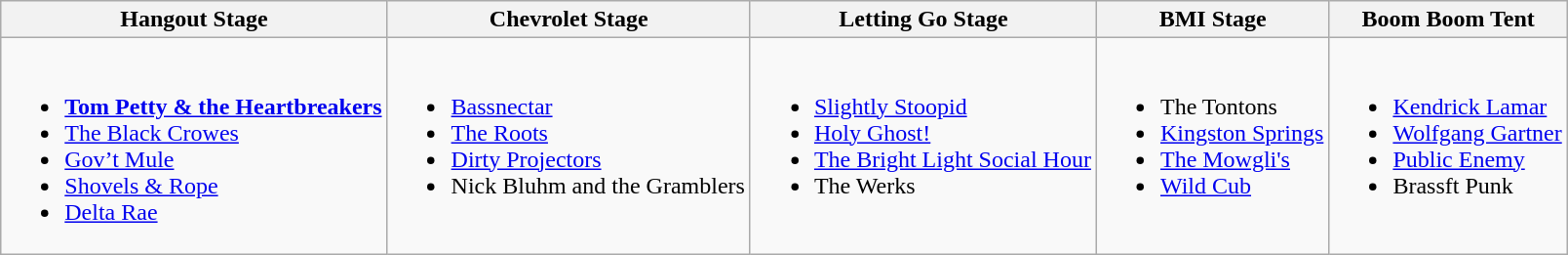<table class="wikitable">
<tr>
<th>Hangout Stage</th>
<th>Chevrolet Stage</th>
<th>Letting Go Stage</th>
<th>BMI Stage</th>
<th>Boom Boom Tent</th>
</tr>
<tr valign="top">
<td><br><ul><li><strong><a href='#'>Tom Petty & the Heartbreakers</a></strong></li><li><a href='#'>The Black Crowes</a></li><li><a href='#'>Gov’t Mule</a></li><li><a href='#'>Shovels & Rope</a></li><li><a href='#'>Delta Rae</a></li></ul></td>
<td><br><ul><li><a href='#'>Bassnectar</a></li><li><a href='#'>The Roots</a></li><li><a href='#'>Dirty Projectors</a></li><li>Nick Bluhm and the Gramblers</li></ul></td>
<td><br><ul><li><a href='#'>Slightly Stoopid</a></li><li><a href='#'>Holy Ghost!</a></li><li><a href='#'>The Bright Light Social Hour</a></li><li>The Werks</li></ul></td>
<td><br><ul><li>The Tontons</li><li><a href='#'>Kingston Springs</a></li><li><a href='#'>The Mowgli's</a></li><li><a href='#'>Wild Cub</a></li></ul></td>
<td><br><ul><li><a href='#'>Kendrick Lamar</a></li><li><a href='#'>Wolfgang Gartner</a></li><li><a href='#'>Public Enemy</a></li><li>Brassft Punk</li></ul></td>
</tr>
</table>
